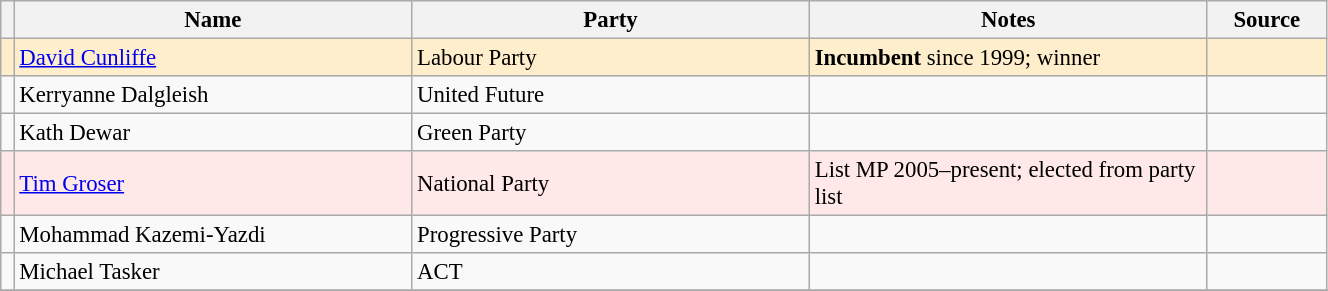<table class="wikitable" width="70%" style="font-size:95%;">
<tr>
<th width=1%></th>
<th width=30%>Name</th>
<th width=30%>Party</th>
<th width=30%>Notes</th>
<th width=9%>Source</th>
</tr>
<tr ---- bgcolor=#FFEECC>
<td bgcolor=></td>
<td><a href='#'>David Cunliffe</a></td>
<td>Labour Party</td>
<td><strong>Incumbent</strong> since 1999; winner</td>
<td></td>
</tr>
<tr -->
<td bgcolor=></td>
<td>Kerryanne Dalgleish</td>
<td>United Future</td>
<td></td>
<td></td>
</tr>
<tr -->
<td bgcolor=></td>
<td>Kath Dewar</td>
<td>Green Party</td>
<td></td>
<td></td>
</tr>
<tr ---- bgcolor=#FFE8E8>
<td bgcolor=></td>
<td><a href='#'>Tim Groser</a></td>
<td>National Party</td>
<td>List MP 2005–present; elected from party list</td>
<td></td>
</tr>
<tr -->
<td bgcolor=></td>
<td>Mohammad Kazemi-Yazdi</td>
<td>Progressive Party</td>
<td></td>
<td></td>
</tr>
<tr -->
<td bgcolor=></td>
<td>Michael Tasker</td>
<td>ACT</td>
<td></td>
<td></td>
</tr>
<tr -->
</tr>
</table>
